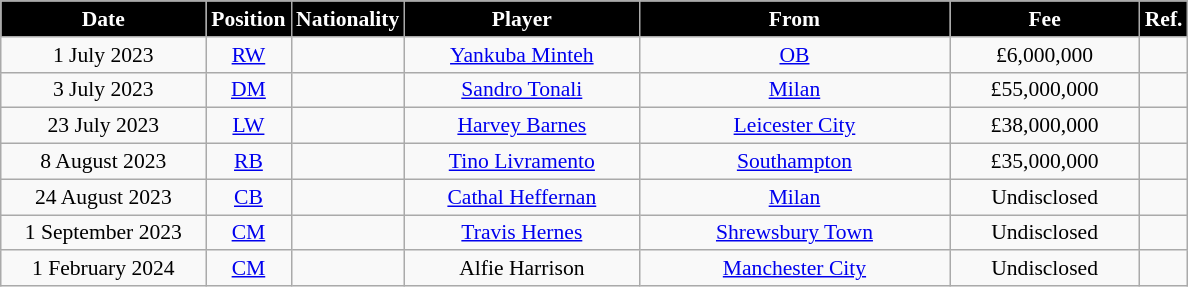<table class="wikitable" style="text-align:center;font-size:90%">
<tr>
<th style="background:black;color:#FFFFFF;width:130px">Date</th>
<th style="background:black;color:#FFFFFF;width:50px">Position</th>
<th style="background:black;color:#FFFFFF;width:50px">Nationality</th>
<th style="background:black;color:#FFFFFF;width:150px">Player</th>
<th style="background:black;color:#FFFFFF;width:200px">From</th>
<th style="background:black;color:#FFFFFF;width:120px">Fee</th>
<th style="background:black;color:#FFFFFF;width:25px">Ref.</th>
</tr>
<tr>
<td>1 July 2023</td>
<td><a href='#'>RW</a></td>
<td></td>
<td><a href='#'>Yankuba Minteh</a></td>
<td> <a href='#'>OB</a></td>
<td>£6,000,000</td>
<td></td>
</tr>
<tr>
<td>3 July 2023</td>
<td><a href='#'>DM</a></td>
<td></td>
<td><a href='#'>Sandro Tonali</a></td>
<td> <a href='#'>Milan</a></td>
<td>£55,000,000</td>
<td></td>
</tr>
<tr>
<td>23 July 2023</td>
<td><a href='#'>LW</a></td>
<td></td>
<td><a href='#'>Harvey Barnes</a></td>
<td> <a href='#'>Leicester City</a></td>
<td>£38,000,000</td>
<td></td>
</tr>
<tr>
<td>8 August 2023</td>
<td><a href='#'>RB</a></td>
<td></td>
<td><a href='#'>Tino Livramento</a></td>
<td> <a href='#'>Southampton</a></td>
<td>£35,000,000</td>
<td></td>
</tr>
<tr>
<td>24 August 2023</td>
<td><a href='#'>CB</a></td>
<td></td>
<td><a href='#'>Cathal Heffernan</a></td>
<td> <a href='#'>Milan</a></td>
<td>Undisclosed</td>
<td></td>
</tr>
<tr>
<td>1 September 2023</td>
<td><a href='#'>CM</a></td>
<td></td>
<td><a href='#'>Travis Hernes</a></td>
<td> <a href='#'>Shrewsbury Town</a></td>
<td>Undisclosed</td>
<td></td>
</tr>
<tr>
<td>1 February 2024</td>
<td><a href='#'>CM</a></td>
<td></td>
<td>Alfie Harrison</td>
<td> <a href='#'>Manchester City</a></td>
<td>Undisclosed</td>
<td></td>
</tr>
</table>
